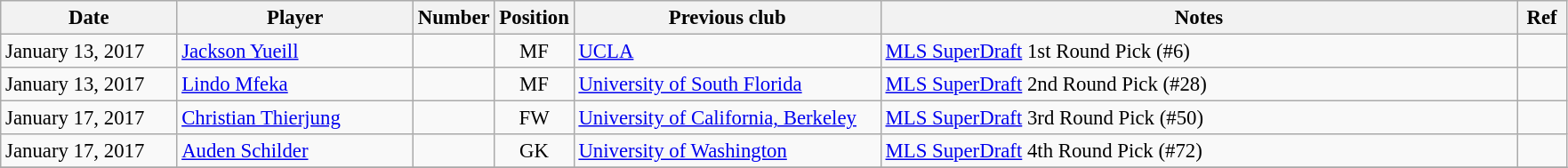<table class="wikitable" style="text-align:left; font-size:95%;">
<tr>
<th style="background:; width:125px;">Date</th>
<th style="background:; width:170px;">Player</th>
<th style="background:; width:50px;">Number</th>
<th style="background:; width:50px;">Position</th>
<th style="background:; width:223px;">Previous club</th>
<th style="background:; width:470px;">Notes</th>
<th style="background:; width:30px;">Ref</th>
</tr>
<tr>
<td>January 13, 2017</td>
<td><a href='#'>Jackson Yueill</a></td>
<td align="center"></td>
<td align="center">MF</td>
<td> <a href='#'>UCLA</a></td>
<td><a href='#'>MLS SuperDraft</a> 1st Round Pick (#6)</td>
<td></td>
</tr>
<tr>
<td>January 13, 2017</td>
<td><a href='#'>Lindo Mfeka</a></td>
<td align="center"></td>
<td align="center">MF</td>
<td> <a href='#'>University of South Florida</a></td>
<td><a href='#'>MLS SuperDraft</a> 2nd Round Pick (#28)</td>
<td></td>
</tr>
<tr>
<td>January 17, 2017</td>
<td><a href='#'>Christian Thierjung</a></td>
<td align="center"></td>
<td align="center">FW</td>
<td> <a href='#'>University of California, Berkeley</a></td>
<td><a href='#'>MLS SuperDraft</a> 3rd Round Pick (#50)</td>
<td></td>
</tr>
<tr>
<td>January 17, 2017</td>
<td><a href='#'>Auden Schilder</a></td>
<td align="center"></td>
<td align="center">GK</td>
<td> <a href='#'>University of Washington</a></td>
<td><a href='#'>MLS SuperDraft</a> 4th Round Pick (#72)</td>
<td></td>
</tr>
<tr>
</tr>
</table>
